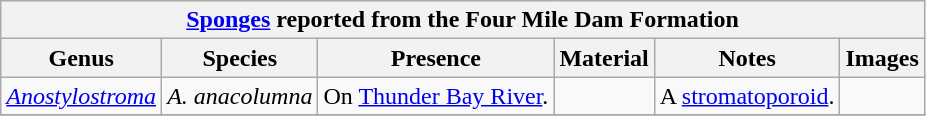<table class="wikitable" align="center">
<tr>
<th colspan="6" align="center"><strong><a href='#'>Sponges</a> reported from the Four Mile Dam Formation</strong></th>
</tr>
<tr>
<th>Genus</th>
<th>Species</th>
<th>Presence</th>
<th><strong>Material</strong></th>
<th>Notes</th>
<th>Images</th>
</tr>
<tr>
<td><em><a href='#'>Anostylostroma</a></em></td>
<td><em>A. anacolumna</em></td>
<td>On <a href='#'>Thunder Bay River</a>.</td>
<td></td>
<td>A <a href='#'>stromatoporoid</a>.</td>
<td></td>
</tr>
<tr>
</tr>
</table>
